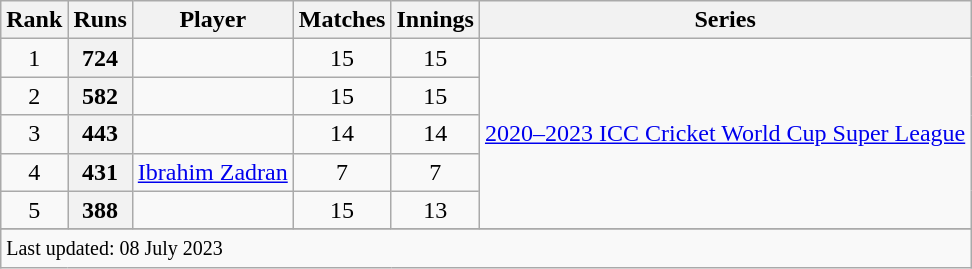<table class="wikitable sortable">
<tr>
<th scope=col>Rank</th>
<th scope=col>Runs</th>
<th scope=col>Player</th>
<th scope=col>Matches</th>
<th scope=col>Innings</th>
<th scope=col>Series</th>
</tr>
<tr>
<td align=center>1</td>
<th scope=row style="text-align:center;">724</th>
<td></td>
<td align=center>15</td>
<td align=center>15</td>
<td rowspan="5"><a href='#'>2020–2023 ICC Cricket World Cup Super League</a></td>
</tr>
<tr>
<td align=center>2</td>
<th scope=row style=text-align:center;>582</th>
<td></td>
<td align="center">15</td>
<td align=center>15</td>
</tr>
<tr>
<td align="center">3</td>
<th scope="row" style="text-align:center;">443</th>
<td></td>
<td align="center">14</td>
<td align="center">14</td>
</tr>
<tr>
<td align="center">4</td>
<th scope="row" style="text-align:center;">431</th>
<td><a href='#'>Ibrahim Zadran</a></td>
<td align="center">7</td>
<td align="center">7</td>
</tr>
<tr>
<td align=center>5</td>
<th scope=row style=text-align:center;>388</th>
<td></td>
<td align="center">15</td>
<td align="center">13</td>
</tr>
<tr>
</tr>
<tr class=sortbottom>
<td colspan=6><small>Last updated: 08 July 2023</small></td>
</tr>
</table>
